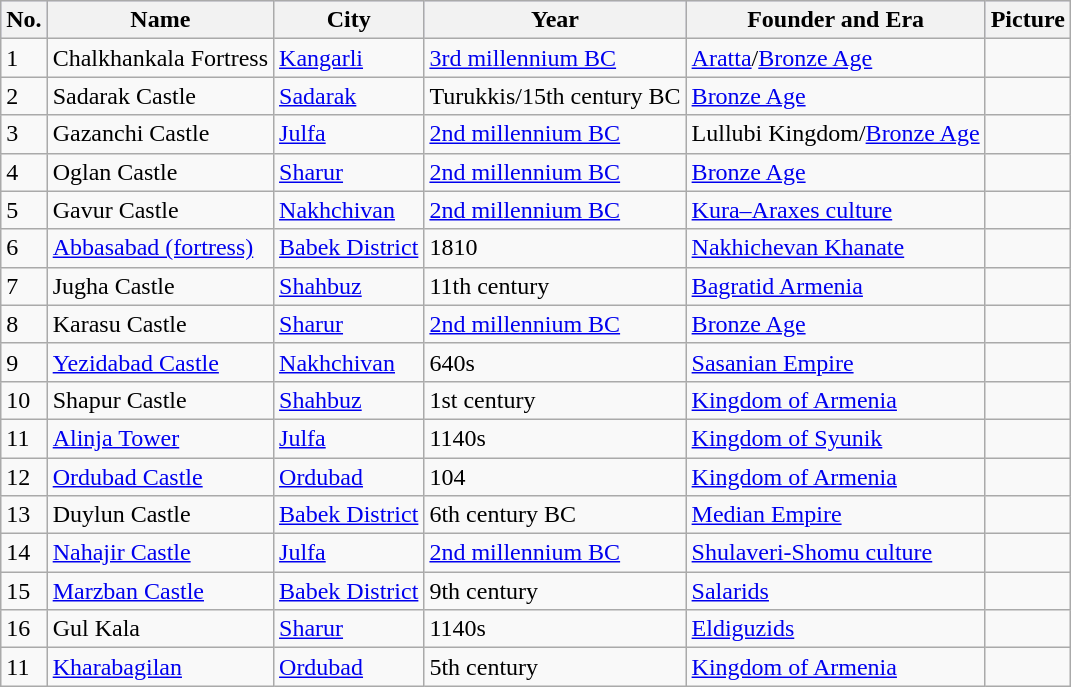<table class="sortable wikitable">
<tr style="background:#ccf;">
<th>No.</th>
<th>Name</th>
<th>City</th>
<th>Year</th>
<th>Founder and Era</th>
<th>Picture</th>
</tr>
<tr>
<td>1</td>
<td>Chalkhankala Fortress</td>
<td><a href='#'>Kangarli</a></td>
<td><a href='#'>3rd millennium BC</a></td>
<td><a href='#'>Aratta</a>/<a href='#'>Bronze Age</a></td>
<td></td>
</tr>
<tr>
<td>2</td>
<td>Sadarak Castle</td>
<td><a href='#'>Sadarak</a></td>
<td>Turukkis/15th century BC</td>
<td><a href='#'>Bronze Age</a></td>
<td></td>
</tr>
<tr>
<td>3</td>
<td>Gazanchi Castle</td>
<td><a href='#'>Julfa</a></td>
<td><a href='#'>2nd millennium BC</a></td>
<td>Lullubi Kingdom/<a href='#'>Bronze Age</a></td>
<td></td>
</tr>
<tr>
<td>4</td>
<td>Oglan Castle</td>
<td><a href='#'>Sharur</a></td>
<td><a href='#'>2nd millennium BC</a></td>
<td><a href='#'>Bronze Age</a></td>
<td></td>
</tr>
<tr>
<td>5</td>
<td>Gavur Castle</td>
<td><a href='#'>Nakhchivan</a></td>
<td><a href='#'>2nd millennium BC</a></td>
<td><a href='#'>Kura–Araxes culture</a></td>
<td></td>
</tr>
<tr>
<td>6</td>
<td><a href='#'>Abbasabad (fortress)</a></td>
<td><a href='#'>Babek District</a></td>
<td>1810</td>
<td><a href='#'>Nakhichevan Khanate</a></td>
<td></td>
</tr>
<tr>
<td>7</td>
<td>Jugha Castle</td>
<td><a href='#'>Shahbuz</a></td>
<td>11th century</td>
<td><a href='#'>Bagratid Armenia</a></td>
<td></td>
</tr>
<tr>
<td>8</td>
<td>Karasu Castle</td>
<td><a href='#'>Sharur</a></td>
<td><a href='#'>2nd millennium BC</a></td>
<td><a href='#'>Bronze Age</a></td>
<td></td>
</tr>
<tr>
<td>9</td>
<td><a href='#'>Yezidabad Castle</a></td>
<td><a href='#'>Nakhchivan</a></td>
<td>640s</td>
<td><a href='#'>Sasanian Empire</a></td>
<td></td>
</tr>
<tr>
<td>10</td>
<td>Shapur Castle</td>
<td><a href='#'>Shahbuz</a></td>
<td>1st century</td>
<td><a href='#'>Kingdom of Armenia</a></td>
<td></td>
</tr>
<tr>
<td>11</td>
<td><a href='#'>Alinja Tower</a></td>
<td><a href='#'>Julfa</a></td>
<td>1140s</td>
<td><a href='#'>Kingdom of Syunik</a></td>
<td></td>
</tr>
<tr>
<td>12</td>
<td><a href='#'>Ordubad Castle</a></td>
<td><a href='#'>Ordubad</a></td>
<td>104</td>
<td><a href='#'>Kingdom of Armenia</a></td>
<td></td>
</tr>
<tr>
<td>13</td>
<td>Duylun Castle</td>
<td><a href='#'>Babek District</a></td>
<td>6th century BC</td>
<td><a href='#'>Median Empire</a></td>
<td></td>
</tr>
<tr>
<td>14</td>
<td><a href='#'>Nahajir Castle</a></td>
<td><a href='#'>Julfa</a></td>
<td><a href='#'>2nd millennium BC</a></td>
<td><a href='#'>Shulaveri-Shomu culture</a></td>
<td></td>
</tr>
<tr>
<td>15</td>
<td><a href='#'>Marzban Castle</a></td>
<td><a href='#'>Babek District</a></td>
<td>9th century</td>
<td><a href='#'>Salarids</a></td>
<td></td>
</tr>
<tr>
<td>16</td>
<td>Gul Kala</td>
<td><a href='#'>Sharur</a></td>
<td>1140s</td>
<td><a href='#'>Eldiguzids</a></td>
<td></td>
</tr>
<tr>
<td>11</td>
<td><a href='#'>Kharabagilan</a></td>
<td><a href='#'>Ordubad</a></td>
<td>5th century</td>
<td><a href='#'>Kingdom of Armenia</a></td>
<td></td>
</tr>
</table>
